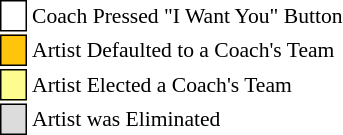<table class="toccolours" style="font-size: 90%; white-space: nowrap;">
<tr>
<td style="background:white; border:1px solid black;"> <strong></strong> </td>
<td>Coach Pressed "I Want You" Button</td>
</tr>
<tr>
<td style="background:#ffc40c; border:1px solid black;">    </td>
<td>Artist Defaulted to a Coach's Team</td>
</tr>
<tr>
<td style="background:#fdfc8f; border:1px solid black;">    </td>
<td style="padding-right: 8px">Artist Elected a Coach's Team</td>
</tr>
<tr>
<td style="background:#dcdcdc; border:1px solid black;">    </td>
<td>Artist was Eliminated</td>
</tr>
</table>
